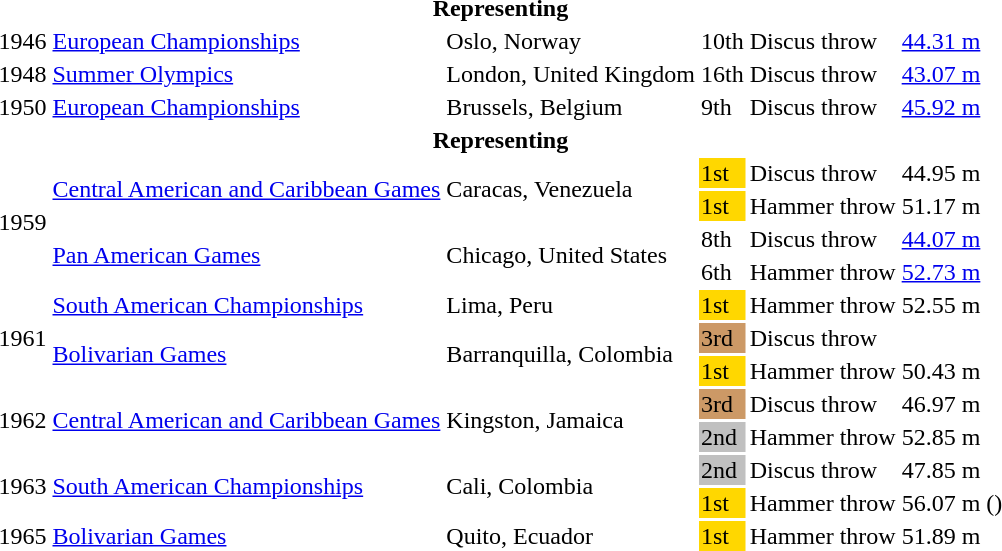<table>
<tr>
<th colspan="6">Representing </th>
</tr>
<tr>
<td rowspan = "1">1946</td>
<td rowspan = "1"><a href='#'>European Championships</a></td>
<td rowspan = "1">Oslo, Norway</td>
<td>10th</td>
<td>Discus throw</td>
<td><a href='#'>44.31 m</a></td>
</tr>
<tr>
<td rowspan = "1">1948</td>
<td rowspan = "1"><a href='#'>Summer Olympics</a></td>
<td rowspan = "1">London, United Kingdom</td>
<td>16th</td>
<td>Discus throw</td>
<td><a href='#'>43.07 m</a></td>
</tr>
<tr>
<td rowspan = "1">1950</td>
<td rowspan = "1"><a href='#'>European Championships</a></td>
<td rowspan = "1">Brussels, Belgium</td>
<td>9th</td>
<td>Discus throw</td>
<td><a href='#'>45.92 m</a></td>
</tr>
<tr>
<th colspan="6">Representing </th>
</tr>
<tr>
<td rowspan = "4">1959</td>
<td rowspan = "2"><a href='#'>Central American and Caribbean Games</a></td>
<td rowspan = "2">Caracas, Venezuela</td>
<td bgcolor=gold>1st</td>
<td>Discus throw</td>
<td>44.95 m</td>
</tr>
<tr>
<td bgcolor=gold>1st</td>
<td>Hammer throw</td>
<td>51.17 m</td>
</tr>
<tr>
<td rowspan = "2"><a href='#'>Pan American Games</a></td>
<td rowspan = "2">Chicago, United States</td>
<td>8th</td>
<td>Discus throw</td>
<td><a href='#'>44.07 m</a></td>
</tr>
<tr>
<td>6th</td>
<td>Hammer throw</td>
<td><a href='#'>52.73 m</a></td>
</tr>
<tr>
<td rowspan = "3">1961</td>
<td rowspan = "1"><a href='#'>South American Championships</a></td>
<td rowspan = "1">Lima, Peru</td>
<td bgcolor=gold>1st</td>
<td>Hammer throw</td>
<td>52.55 m</td>
</tr>
<tr>
<td rowspan = "2"><a href='#'>Bolivarian Games</a></td>
<td rowspan = "2">Barranquilla, Colombia</td>
<td bgcolor=cc9966>3rd</td>
<td>Discus throw</td>
<td></td>
</tr>
<tr>
<td bgcolor=gold>1st</td>
<td>Hammer throw</td>
<td>50.43 m</td>
</tr>
<tr>
<td rowspan = "2">1962</td>
<td rowspan = "2"><a href='#'>Central American and Caribbean Games</a></td>
<td rowspan = "2">Kingston, Jamaica</td>
<td bgcolor=cc9966>3rd</td>
<td>Discus throw</td>
<td>46.97 m</td>
</tr>
<tr>
<td bgcolor=silver>2nd</td>
<td>Hammer throw</td>
<td>52.85 m</td>
</tr>
<tr>
<td rowspan = "2">1963</td>
<td rowspan = "2"><a href='#'>South American Championships</a></td>
<td rowspan = "2">Cali, Colombia</td>
<td bgcolor=silver>2nd</td>
<td>Discus throw</td>
<td>47.85 m</td>
</tr>
<tr>
<td bgcolor=gold>1st</td>
<td>Hammer throw</td>
<td>56.07 m ()</td>
</tr>
<tr>
<td>1965</td>
<td><a href='#'>Bolivarian Games</a></td>
<td>Quito, Ecuador</td>
<td bgcolor=gold>1st</td>
<td>Hammer throw</td>
<td>51.89 m</td>
</tr>
</table>
